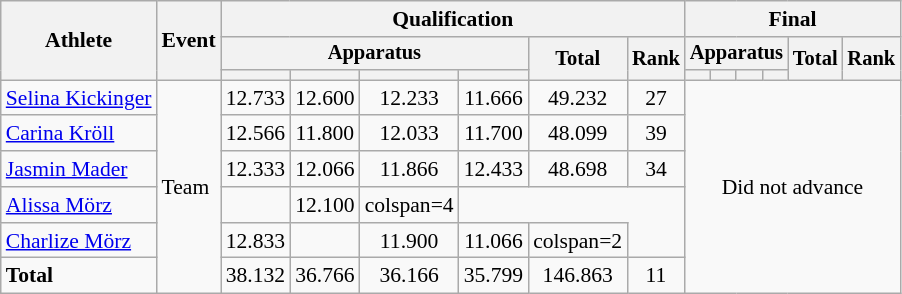<table class="wikitable" style="font-size:90%">
<tr>
<th rowspan=3>Athlete</th>
<th rowspan=3>Event</th>
<th colspan=6>Qualification</th>
<th colspan=6>Final</th>
</tr>
<tr style="font-size:95%">
<th colspan=4>Apparatus</th>
<th rowspan=2>Total</th>
<th rowspan=2>Rank</th>
<th colspan=4>Apparatus</th>
<th rowspan=2>Total</th>
<th rowspan=2>Rank</th>
</tr>
<tr style="font-size:95%">
<th></th>
<th></th>
<th></th>
<th></th>
<th></th>
<th></th>
<th></th>
<th></th>
</tr>
<tr align=center>
<td align=left><a href='#'>Selina Kickinger</a></td>
<td align=left rowspan=6>Team</td>
<td>12.733</td>
<td>12.600</td>
<td>12.233</td>
<td>11.666</td>
<td>49.232</td>
<td>27</td>
<td rowspan=6 colspan=6>Did not advance</td>
</tr>
<tr align=center>
<td align=left><a href='#'>Carina Kröll</a></td>
<td>12.566</td>
<td>11.800</td>
<td>12.033</td>
<td>11.700</td>
<td>48.099</td>
<td>39</td>
</tr>
<tr align=center>
<td align=left><a href='#'>Jasmin Mader</a></td>
<td>12.333</td>
<td>12.066</td>
<td>11.866</td>
<td>12.433</td>
<td>48.698</td>
<td>34</td>
</tr>
<tr align=center>
<td align=left><a href='#'>Alissa Mörz</a></td>
<td></td>
<td>12.100</td>
<td>colspan=4</td>
</tr>
<tr align=center>
<td align=left><a href='#'>Charlize Mörz</a></td>
<td>12.833</td>
<td></td>
<td>11.900</td>
<td>11.066</td>
<td>colspan=2</td>
</tr>
<tr align=center>
<td align=left><strong>Total</strong></td>
<td>38.132</td>
<td>36.766</td>
<td>36.166</td>
<td>35.799</td>
<td>146.863</td>
<td>11</td>
</tr>
</table>
